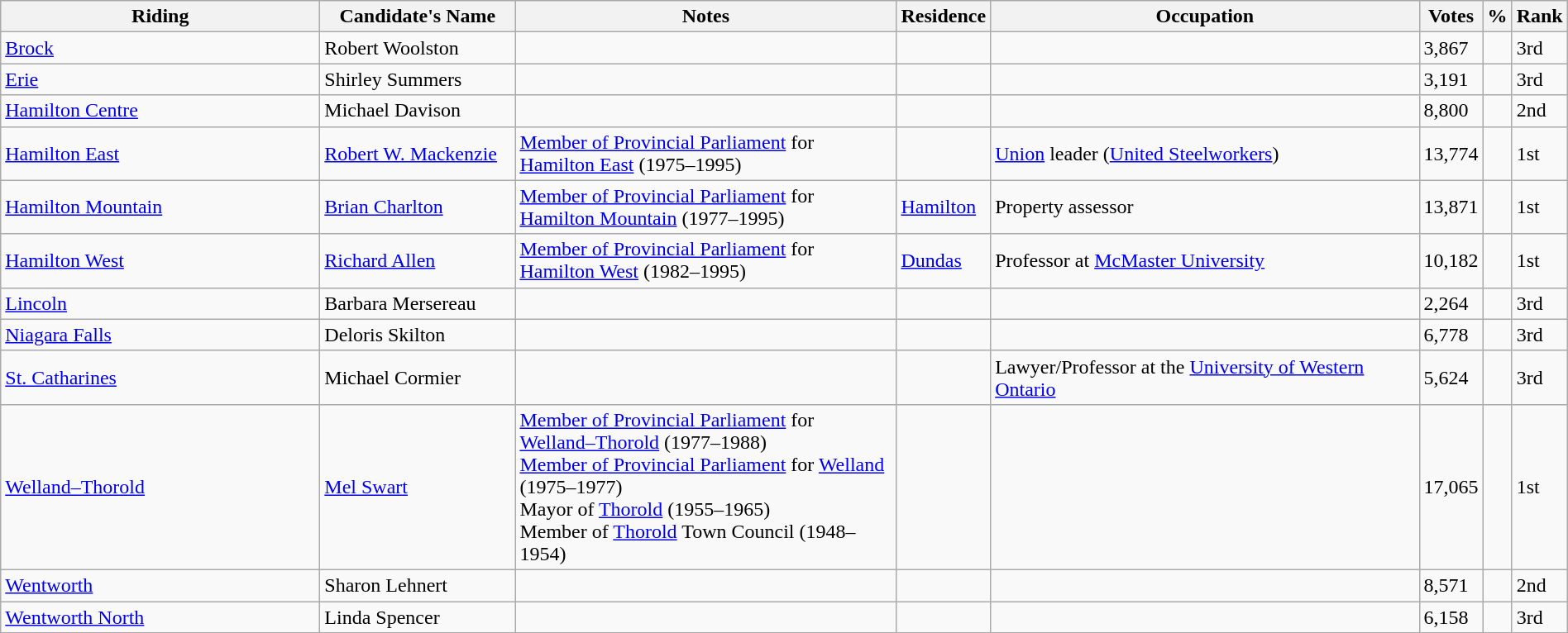<table class="wikitable sortable" width="100%">
<tr>
<th style="width:250px;">Riding<br></th>
<th style="width:150px;">Candidate's Name</th>
<th style="width:300px;">Notes</th>
<th>Residence</th>
<th>Occupation</th>
<th>Votes</th>
<th>%</th>
<th>Rank</th>
</tr>
<tr>
<td><a href='#'>Brock</a></td>
<td>Robert Woolston</td>
<td></td>
<td></td>
<td></td>
<td>3,867</td>
<td></td>
<td>3rd</td>
</tr>
<tr>
<td><a href='#'>Erie</a></td>
<td>Shirley Summers</td>
<td></td>
<td></td>
<td></td>
<td>3,191</td>
<td></td>
<td>3rd</td>
</tr>
<tr>
<td><a href='#'>Hamilton Centre</a></td>
<td>Michael Davison</td>
<td></td>
<td></td>
<td></td>
<td>8,800</td>
<td></td>
<td>2nd</td>
</tr>
<tr>
<td><a href='#'>Hamilton East</a></td>
<td><a href='#'>Robert W. Mackenzie</a></td>
<td><a href='#'>Member of Provincial Parliament</a> for <a href='#'>Hamilton East</a> (1975–1995)</td>
<td></td>
<td><a href='#'>Union</a> leader (<a href='#'>United Steelworkers</a>)</td>
<td>13,774</td>
<td></td>
<td>1st</td>
</tr>
<tr>
<td><a href='#'>Hamilton Mountain</a></td>
<td><a href='#'>Brian Charlton</a></td>
<td><a href='#'>Member of Provincial Parliament</a> for <a href='#'>Hamilton Mountain</a> (1977–1995)</td>
<td><a href='#'>Hamilton</a></td>
<td>Property assessor</td>
<td>13,871</td>
<td></td>
<td>1st</td>
</tr>
<tr>
<td><a href='#'>Hamilton West</a></td>
<td><a href='#'>Richard Allen</a></td>
<td><a href='#'>Member of Provincial Parliament</a> for <a href='#'>Hamilton West</a> (1982–1995)</td>
<td><a href='#'>Dundas</a></td>
<td>Professor at <a href='#'>McMaster University</a></td>
<td>10,182</td>
<td></td>
<td>1st</td>
</tr>
<tr>
<td><a href='#'>Lincoln</a></td>
<td>Barbara Mersereau</td>
<td></td>
<td></td>
<td></td>
<td>2,264</td>
<td></td>
<td>3rd</td>
</tr>
<tr>
<td><a href='#'>Niagara Falls</a></td>
<td>Deloris Skilton</td>
<td></td>
<td></td>
<td></td>
<td>6,778</td>
<td></td>
<td>3rd</td>
</tr>
<tr>
<td><a href='#'>St. Catharines</a></td>
<td>Michael Cormier</td>
<td></td>
<td></td>
<td>Lawyer/Professor at the <a href='#'>University of Western Ontario</a></td>
<td>5,624</td>
<td></td>
<td>3rd</td>
</tr>
<tr>
<td><a href='#'>Welland–Thorold</a></td>
<td><a href='#'>Mel Swart</a></td>
<td><a href='#'>Member of Provincial Parliament</a> for <a href='#'>Welland–Thorold</a> (1977–1988) <br> <a href='#'>Member of Provincial Parliament</a> for <a href='#'>Welland</a> (1975–1977) <br> Mayor of <a href='#'>Thorold</a> (1955–1965) <br> Member of <a href='#'>Thorold</a> Town Council (1948–1954)</td>
<td></td>
<td></td>
<td>17,065</td>
<td></td>
<td>1st</td>
</tr>
<tr>
<td><a href='#'>Wentworth</a></td>
<td>Sharon Lehnert</td>
<td></td>
<td></td>
<td></td>
<td>8,571</td>
<td></td>
<td>2nd</td>
</tr>
<tr>
<td><a href='#'>Wentworth North</a></td>
<td>Linda Spencer</td>
<td></td>
<td></td>
<td></td>
<td>6,158</td>
<td></td>
<td>3rd</td>
</tr>
</table>
